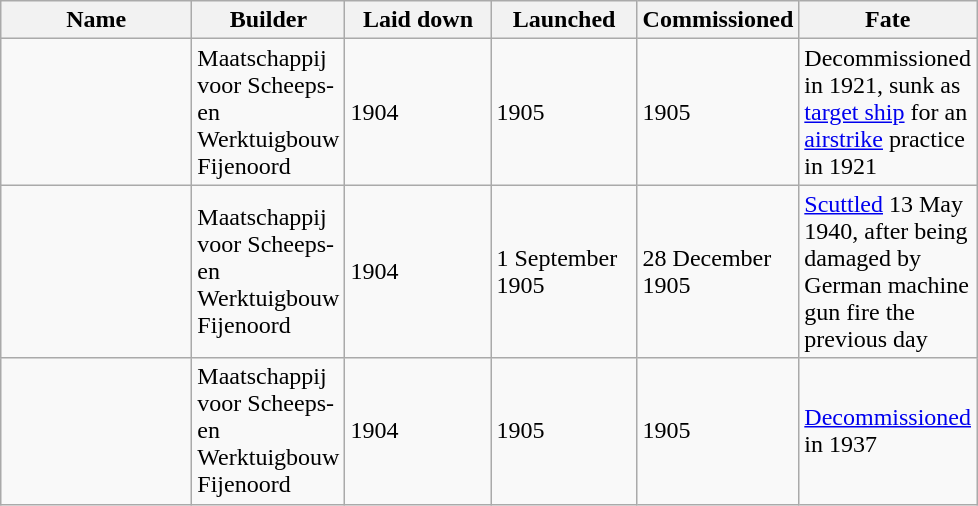<table class="wikitable">
<tr>
<th width="120">Name</th>
<th width="90">Builder</th>
<th width="90">Laid down</th>
<th width="90">Launched</th>
<th width="90">Commissioned</th>
<th width="90">Fate</th>
</tr>
<tr>
<td></td>
<td>Maatschappij voor Scheeps- en Werktuigbouw Fijenoord</td>
<td>1904</td>
<td>1905</td>
<td>1905</td>
<td>Decommissioned in 1921, sunk as <a href='#'>target ship</a> for an <a href='#'>airstrike</a> practice in 1921</td>
</tr>
<tr>
<td></td>
<td>Maatschappij voor Scheeps- en Werktuigbouw Fijenoord</td>
<td>1904</td>
<td>1 September 1905</td>
<td>28 December 1905</td>
<td><a href='#'>Scuttled</a> 13 May 1940, after being damaged by German machine gun fire the previous day</td>
</tr>
<tr>
<td></td>
<td>Maatschappij voor Scheeps- en Werktuigbouw Fijenoord</td>
<td>1904</td>
<td>1905</td>
<td>1905</td>
<td><a href='#'>Decommissioned</a> in 1937</td>
</tr>
</table>
